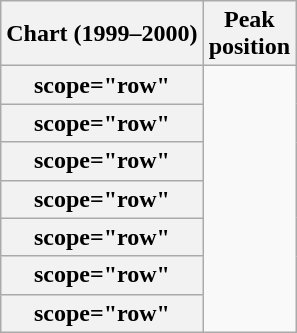<table class="wikitable sortable plainrowheaders" style="text-align:center;">
<tr>
<th scope="col">Chart (1999–2000)</th>
<th scope="col">Peak<br>position</th>
</tr>
<tr>
<th>scope="row"</th>
</tr>
<tr>
<th>scope="row"</th>
</tr>
<tr>
<th>scope="row"</th>
</tr>
<tr>
<th>scope="row"</th>
</tr>
<tr>
<th>scope="row"</th>
</tr>
<tr>
<th>scope="row"</th>
</tr>
<tr>
<th>scope="row"</th>
</tr>
</table>
